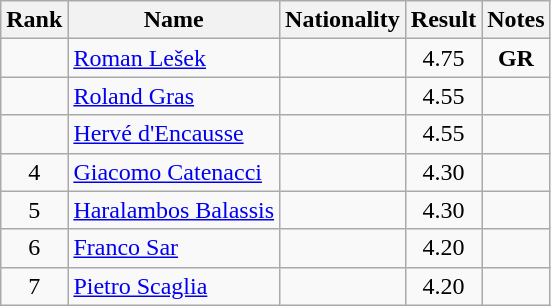<table class="wikitable sortable" style="text-align:center">
<tr>
<th>Rank</th>
<th>Name</th>
<th>Nationality</th>
<th>Result</th>
<th>Notes</th>
</tr>
<tr>
<td></td>
<td align=left><a href='#'>Roman Lešek</a></td>
<td align=left></td>
<td>4.75</td>
<td><strong>GR</strong></td>
</tr>
<tr>
<td></td>
<td align=left><a href='#'>Roland Gras</a></td>
<td align=left></td>
<td>4.55</td>
<td></td>
</tr>
<tr>
<td></td>
<td align=left><a href='#'>Hervé d'Encausse</a></td>
<td align=left></td>
<td>4.55</td>
<td></td>
</tr>
<tr>
<td>4</td>
<td align=left><a href='#'>Giacomo Catenacci</a></td>
<td align=left></td>
<td>4.30</td>
<td></td>
</tr>
<tr>
<td>5</td>
<td align=left><a href='#'>Haralambos Balassis</a></td>
<td align=left></td>
<td>4.30</td>
<td></td>
</tr>
<tr>
<td>6</td>
<td align=left><a href='#'>Franco Sar</a></td>
<td align=left></td>
<td>4.20</td>
<td></td>
</tr>
<tr>
<td>7</td>
<td align=left><a href='#'>Pietro Scaglia</a></td>
<td align=left></td>
<td>4.20</td>
<td></td>
</tr>
</table>
